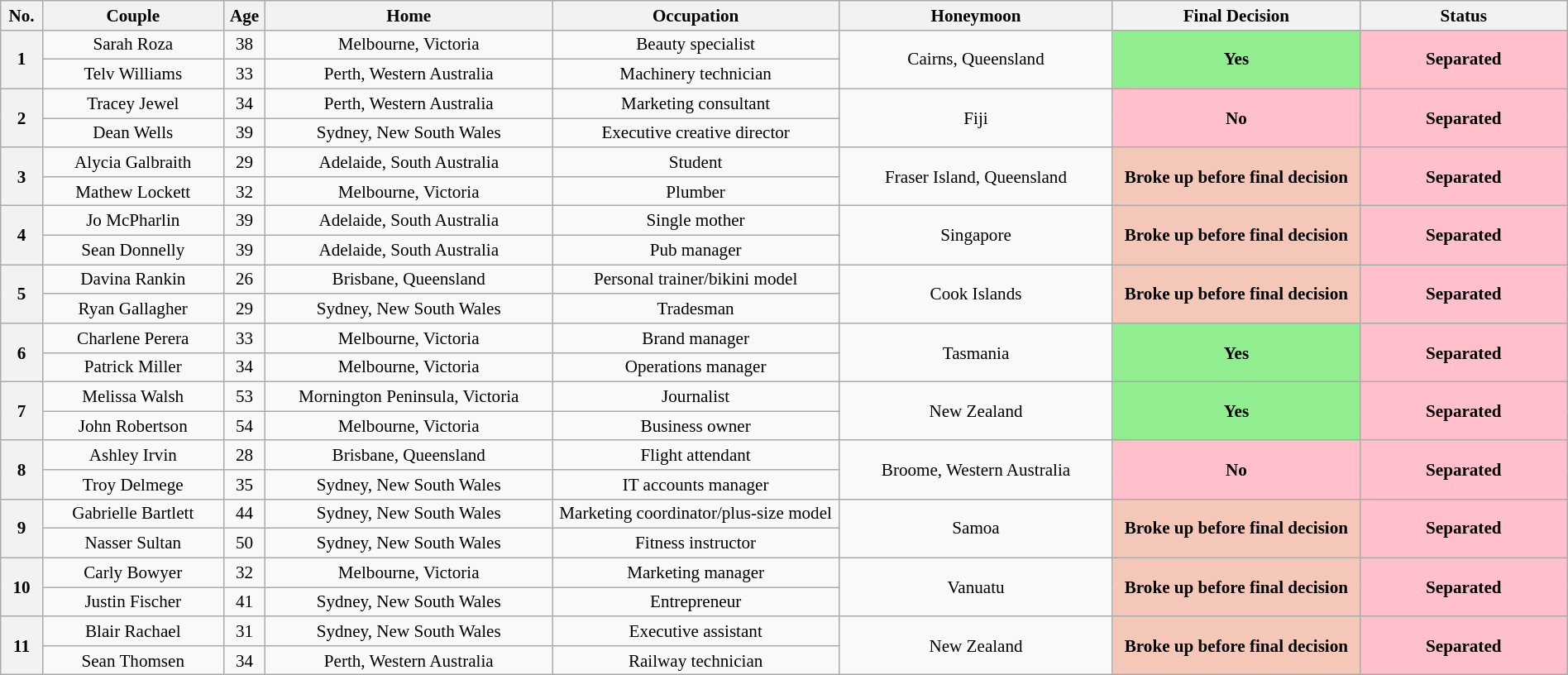<table class="wikitable plainrowheaders" style="text-align:center; width:100%; font-size:88%;">
<tr>
<th width=25>No.</th>
<th width=130>Couple</th>
<th width=25>Age</th>
<th width=210>Home</th>
<th width=210>Occupation</th>
<th width=200>Honeymoon</th>
<th width=180>Final Decision</th>
<th width=150>Status</th>
</tr>
<tr>
<th rowspan="2">1</th>
<td>Sarah Roza</td>
<td>38</td>
<td>Melbourne, Victoria</td>
<td>Beauty specialist</td>
<td rowspan="2">Cairns, Queensland</td>
<th rowspan="2" style="background:lightgreen;">Yes</th>
<th rowspan="2" style="background:pink;">Separated</th>
</tr>
<tr>
<td>Telv Williams</td>
<td>33</td>
<td>Perth, Western Australia</td>
<td>Machinery technician</td>
</tr>
<tr>
<th rowspan="2">2</th>
<td>Tracey Jewel</td>
<td>34</td>
<td>Perth, Western Australia</td>
<td>Marketing consultant</td>
<td rowspan="2">Fiji</td>
<th rowspan="2" style="background:pink;">No</th>
<th rowspan="2" style="background:pink;">Separated</th>
</tr>
<tr>
<td>Dean Wells</td>
<td>39</td>
<td>Sydney, New South Wales</td>
<td>Executive creative director</td>
</tr>
<tr>
<th rowspan="2">3</th>
<td>Alycia Galbraith</td>
<td>29</td>
<td>Adelaide, South Australia</td>
<td>Student</td>
<td rowspan="2">Fraser Island, Queensland</td>
<th rowspan="2" style="background:#f4c7b8;">Broke up before final decision</th>
<th rowspan="2" style="background:pink;">Separated</th>
</tr>
<tr>
<td>Mathew Lockett</td>
<td>32</td>
<td>Melbourne, Victoria</td>
<td>Plumber</td>
</tr>
<tr>
<th rowspan="2">4</th>
<td>Jo McPharlin</td>
<td>39</td>
<td>Adelaide, South Australia</td>
<td>Single mother</td>
<td rowspan="2">Singapore</td>
<th rowspan="2" style="background:#f4c7b8;">Broke up before final decision</th>
<th rowspan="2" style="background:pink;">Separated</th>
</tr>
<tr>
<td>Sean Donnelly</td>
<td>39</td>
<td>Adelaide, South Australia</td>
<td>Pub manager</td>
</tr>
<tr>
<th rowspan="2">5</th>
<td>Davina Rankin</td>
<td>26</td>
<td>Brisbane, Queensland</td>
<td>Personal trainer/bikini model</td>
<td rowspan="2">Cook Islands</td>
<th rowspan="2" style="background:#f4c7b8;">Broke up before final decision</th>
<th rowspan="2" style="background:pink;">Separated</th>
</tr>
<tr>
<td>Ryan Gallagher</td>
<td>29</td>
<td>Sydney, New South Wales</td>
<td>Tradesman</td>
</tr>
<tr>
<th rowspan="2">6</th>
<td>Charlene Perera</td>
<td>33</td>
<td>Melbourne, Victoria</td>
<td>Brand manager</td>
<td rowspan="2">Tasmania</td>
<th rowspan="2" style="background:lightgreen;">Yes</th>
<th rowspan="2" style="background:pink;">Separated</th>
</tr>
<tr>
<td>Patrick Miller</td>
<td>34</td>
<td>Melbourne, Victoria</td>
<td>Operations manager</td>
</tr>
<tr>
<th rowspan="2">7</th>
<td>Melissa Walsh</td>
<td>53</td>
<td>Mornington Peninsula, Victoria</td>
<td>Journalist</td>
<td rowspan="2">New Zealand</td>
<th rowspan="2" style="background:lightgreen;">Yes</th>
<th rowspan="2" style="background:pink;">Separated</th>
</tr>
<tr>
<td>John Robertson</td>
<td>54</td>
<td>Melbourne, Victoria</td>
<td>Business owner</td>
</tr>
<tr>
<th rowspan="2">8</th>
<td>Ashley Irvin</td>
<td>28</td>
<td>Brisbane, Queensland</td>
<td>Flight attendant</td>
<td rowspan="2">Broome, Western Australia</td>
<th rowspan="2" style="background:pink;">No</th>
<th rowspan="2" style="background:pink;">Separated</th>
</tr>
<tr>
<td>Troy Delmege</td>
<td>35</td>
<td>Sydney, New South Wales</td>
<td>IT accounts manager</td>
</tr>
<tr>
<th rowspan="2">9</th>
<td>Gabrielle Bartlett</td>
<td>44</td>
<td>Sydney, New South Wales</td>
<td>Marketing coordinator/plus-size model</td>
<td rowspan="2">Samoa</td>
<th rowspan="2" style="background:#f4c7b8;">Broke up before final decision</th>
<th rowspan="2" style="background:pink;">Separated</th>
</tr>
<tr>
<td>Nasser Sultan</td>
<td>50</td>
<td>Sydney, New South Wales</td>
<td>Fitness instructor</td>
</tr>
<tr>
<th rowspan="2">10</th>
<td>Carly Bowyer</td>
<td>32</td>
<td>Melbourne, Victoria</td>
<td>Marketing manager</td>
<td rowspan="2">Vanuatu</td>
<th rowspan="2" style="background:#f4c7b8;">Broke up before final decision</th>
<th rowspan="2" style="background:pink;">Separated</th>
</tr>
<tr>
<td>Justin Fischer</td>
<td>41</td>
<td>Sydney, New South Wales</td>
<td>Entrepreneur</td>
</tr>
<tr>
<th rowspan="2">11</th>
<td>Blair Rachael</td>
<td>31</td>
<td>Sydney, New South Wales</td>
<td>Executive assistant</td>
<td rowspan="2">New Zealand</td>
<th rowspan="2" style="background:#f4c7b8;">Broke up before final decision</th>
<th rowspan="2" style="background:pink;">Separated</th>
</tr>
<tr>
<td>Sean Thomsen</td>
<td>34</td>
<td>Perth, Western Australia</td>
<td>Railway technician</td>
</tr>
</table>
